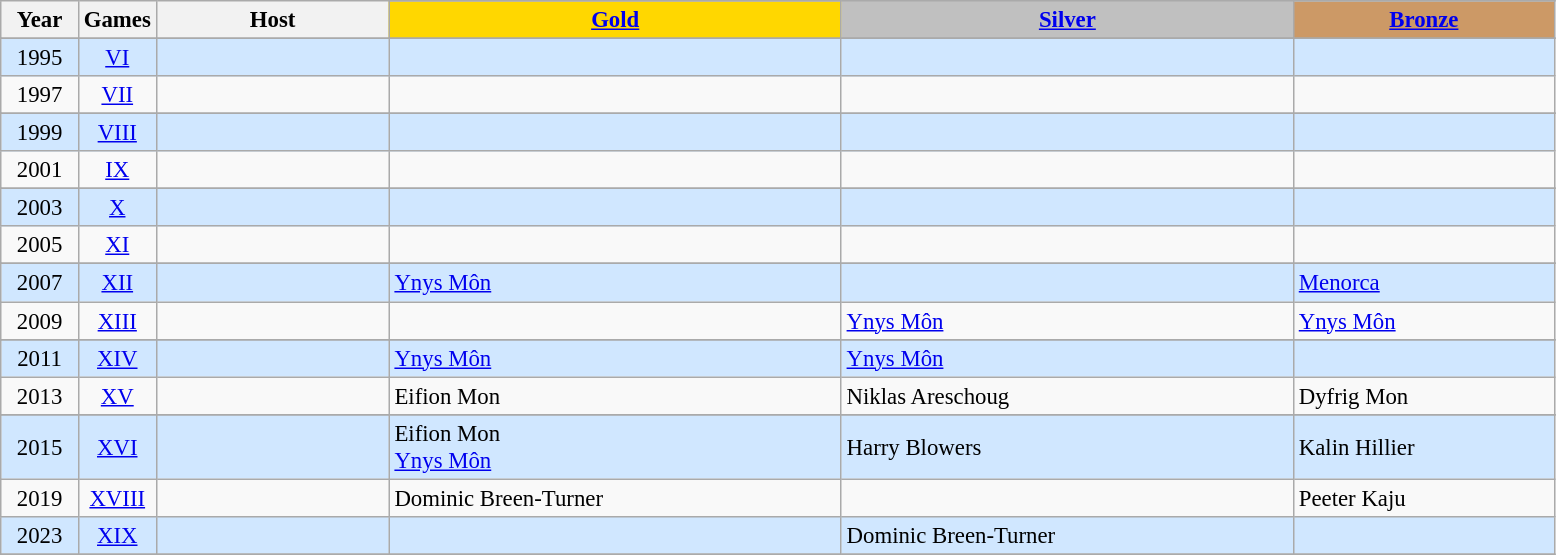<table class="wikitable" style="text-align: center; font-size:95%;">
<tr>
<th rowspan="2" style="width:5%;">Year</th>
<th rowspan="2" style="width:5%;">Games</th>
<th rowspan="2" style="width:15%;">Host</th>
</tr>
<tr>
<th style="background-color: gold"><a href='#'>Gold</a></th>
<th style="background-color: silver"><a href='#'>Silver</a></th>
<th style="background-color: #CC9966"><a href='#'>Bronze</a></th>
</tr>
<tr>
</tr>
<tr>
</tr>
<tr style="text-align:center; background:#d0e7ff;">
<td>1995</td>
<td align=center><a href='#'>VI</a></td>
<td align="left"></td>
<td align="left"></td>
<td align="left"></td>
<td align="left"></td>
</tr>
<tr>
<td>1997</td>
<td align=center><a href='#'>VII</a></td>
<td align="left"></td>
<td align="left"></td>
<td align="left"></td>
<td align="left"></td>
</tr>
<tr>
</tr>
<tr style="text-align:center; background:#d0e7ff;">
<td>1999</td>
<td align=center><a href='#'>VIII</a></td>
<td align="left"></td>
<td align="left"></td>
<td align="left"></td>
<td align="left"></td>
</tr>
<tr>
<td>2001</td>
<td align=center><a href='#'>IX</a></td>
<td align="left"></td>
<td align="left"></td>
<td align="left"></td>
<td align="left"></td>
</tr>
<tr>
</tr>
<tr style="text-align:center; background:#d0e7ff;">
<td>2003</td>
<td align=center><a href='#'>X</a></td>
<td align="left"></td>
<td align="left"></td>
<td align="left"></td>
<td align="left"></td>
</tr>
<tr>
<td>2005</td>
<td align=center><a href='#'>XI</a></td>
<td align="left"></td>
<td align="left"></td>
<td align="left"></td>
<td align="left"></td>
</tr>
<tr>
</tr>
<tr style="text-align:center; background:#d0e7ff;">
<td>2007</td>
<td align=center><a href='#'>XII</a></td>
<td align="left"></td>
<td align="left"> <a href='#'>Ynys Môn</a></td>
<td align="left"></td>
<td align="left"> <a href='#'>Menorca</a></td>
</tr>
<tr>
<td>2009</td>
<td align=center.><a href='#'>XIII</a></td>
<td align= "left"></td>
<td align= "left"></td>
<td align= "left"> <a href='#'>Ynys Môn</a></td>
<td align= "left"> <a href='#'>Ynys Môn</a></td>
</tr>
<tr>
</tr>
<tr style="text-align:center; background:#d0e7ff;">
<td>2011</td>
<td align=center><a href='#'>XIV</a></td>
<td align= "left"></td>
<td align= "left"> <a href='#'>Ynys Môn</a></td>
<td align= "left"> <a href='#'>Ynys Môn</a></td>
<td align= "left"></td>
</tr>
<tr>
<td>2013</td>
<td align=center><a href='#'>XV</a></td>
<td align= "left"></td>
<td align= "left">Eifion Mon <br> </td>
<td align= "left">Niklas Areschoug <br> </td>
<td align= "left">Dyfrig Mon <br> </td>
</tr>
<tr>
</tr>
<tr style="text-align:center; background:#d0e7ff;">
<td>2015</td>
<td align=center><a href='#'>XVI</a></td>
<td align= "left"></td>
<td align= "left">Eifion Mon <br> <a href='#'>Ynys Môn</a></td>
<td align= "left">Harry Blowers<br></td>
<td align= "left">Kalin Hillier<br></td>
</tr>
<tr>
<td>2019</td>
<td align=center><a href='#'>XVIII</a></td>
<td align= "left"></td>
<td align= "left">Dominic Breen-Turner<br></td>
<td align= "left"></td>
<td align= "left">Peeter Kaju<br></td>
</tr>
<tr style="text-align:center; background:#d0e7ff;">
<td>2023</td>
<td align=center><a href='#'>XIX</a></td>
<td align= "left"></td>
<td align= "left"></td>
<td align= "left">Dominic Breen-Turner <br></td>
<td align= "left"></td>
</tr>
<tr>
</tr>
</table>
